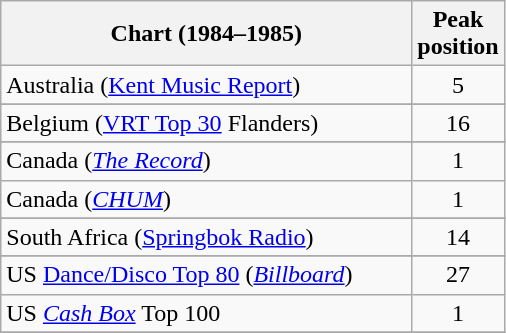<table class="wikitable sortable">
<tr>
<th style="width: 200pt;">Chart (1984–1985)</th>
<th style="width: 40pt;">Peak<br>position</th>
</tr>
<tr>
<td>Australia (<a href='#'>Kent Music Report</a>)</td>
<td align="center">5</td>
</tr>
<tr>
</tr>
<tr>
<td>Belgium (<a href='#'>VRT Top 30</a> Flanders)</td>
<td align="center">16</td>
</tr>
<tr>
</tr>
<tr>
</tr>
<tr>
<td>Canada (<a href='#'><em>The Record</em></a>)</td>
<td align="center">1</td>
</tr>
<tr>
<td>Canada (<a href='#'><em>CHUM</em></a>)</td>
<td align="center">1</td>
</tr>
<tr>
</tr>
<tr>
</tr>
<tr>
<td>South Africa (<a href='#'>Springbok Radio</a>)</td>
<td align="center">14</td>
</tr>
<tr>
</tr>
<tr>
</tr>
<tr>
</tr>
<tr>
</tr>
<tr>
</tr>
<tr>
<td>US <a href='#'>Dance/Disco Top 80</a> (<em><a href='#'>Billboard</a></em>)</td>
<td align="center">27</td>
</tr>
<tr>
<td>US <a href='#'><em>Cash Box</em></a> Top 100</td>
<td align=center>1</td>
</tr>
<tr>
</tr>
</table>
